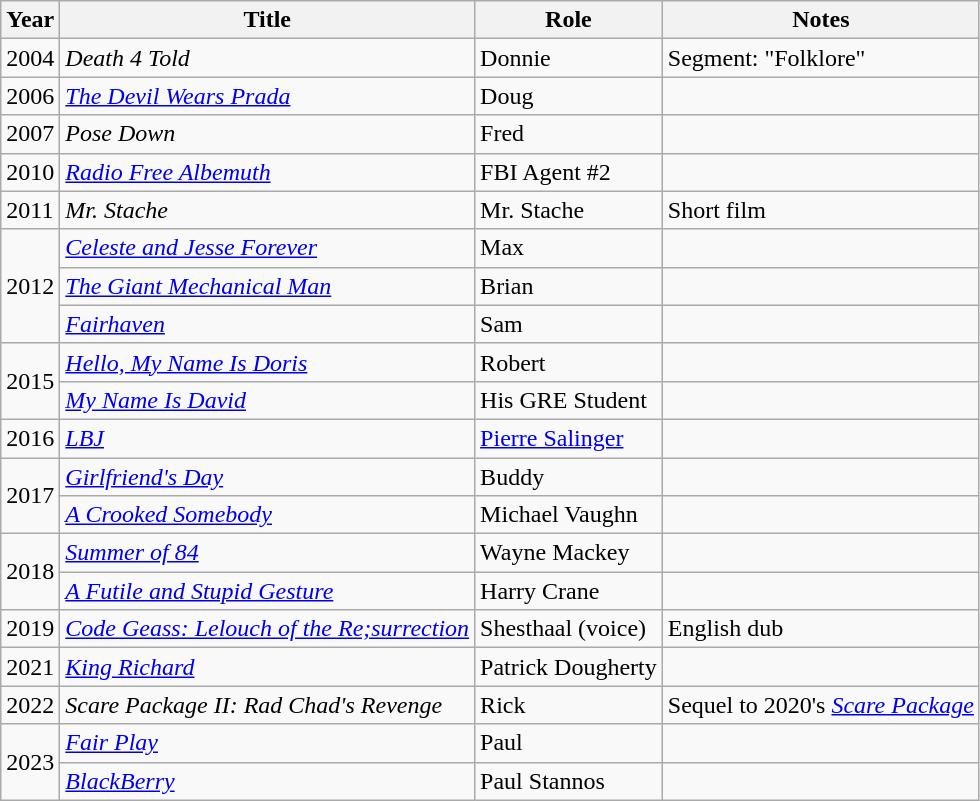<table class="wikitable sortable">
<tr>
<th>Year</th>
<th>Title</th>
<th>Role</th>
<th class="unsortable">Notes</th>
</tr>
<tr>
<td>2004</td>
<td><em>Death 4 Told</em></td>
<td>Donnie</td>
<td>Segment: "Folklore"</td>
</tr>
<tr>
<td>2006</td>
<td><em><a href='#'>The Devil Wears Prada</a></em></td>
<td>Doug</td>
<td></td>
</tr>
<tr>
<td>2007</td>
<td><em>Pose Down</em></td>
<td>Fred</td>
<td></td>
</tr>
<tr>
<td>2010</td>
<td><em><a href='#'>Radio Free Albemuth</a></em></td>
<td>FBI Agent #2</td>
<td></td>
</tr>
<tr>
<td>2011</td>
<td><em>Mr. Stache</em></td>
<td>Mr. Stache</td>
<td>Short film</td>
</tr>
<tr>
<td rowspan="3">2012</td>
<td><em><a href='#'>Celeste and Jesse Forever</a></em></td>
<td>Max</td>
<td></td>
</tr>
<tr>
<td><em><a href='#'>The Giant Mechanical Man</a></em></td>
<td>Brian</td>
<td></td>
</tr>
<tr>
<td><em><a href='#'>Fairhaven</a></em></td>
<td>Sam</td>
<td></td>
</tr>
<tr>
<td rowspan="2">2015</td>
<td><em><a href='#'>Hello, My Name Is Doris</a></em></td>
<td>Robert</td>
<td></td>
</tr>
<tr>
<td><em><a href='#'>My Name Is David</a></em></td>
<td>His GRE Student</td>
<td></td>
</tr>
<tr>
<td>2016</td>
<td><em><a href='#'>LBJ</a></em></td>
<td><a href='#'>Pierre Salinger</a></td>
<td></td>
</tr>
<tr>
<td rowspan="2">2017</td>
<td><em><a href='#'>Girlfriend's Day</a></em></td>
<td>Buddy</td>
<td></td>
</tr>
<tr>
<td><em><a href='#'>A Crooked Somebody</a></em></td>
<td>Michael Vaughn</td>
<td></td>
</tr>
<tr>
<td rowspan="2">2018</td>
<td><em><a href='#'>Summer of 84</a></em></td>
<td>Wayne Mackey</td>
<td></td>
</tr>
<tr>
<td><em><a href='#'>A Futile and Stupid Gesture</a></em></td>
<td>Harry Crane</td>
<td></td>
</tr>
<tr>
<td>2019</td>
<td><em><a href='#'>Code Geass: Lelouch of the Re;surrection</a></em></td>
<td>Shesthaal (voice)</td>
<td>English dub</td>
</tr>
<tr>
<td>2021</td>
<td><em><a href='#'>King Richard</a></em></td>
<td>Patrick Dougherty</td>
<td></td>
</tr>
<tr>
<td>2022</td>
<td><em>Scare Package II: Rad Chad's Revenge</em></td>
<td>Rick</td>
<td>Sequel to 2020's <em><a href='#'>Scare Package</a></em></td>
</tr>
<tr>
<td rowspan="2">2023</td>
<td><em><a href='#'>Fair Play</a></em></td>
<td>Paul</td>
<td></td>
</tr>
<tr>
<td><em><a href='#'>BlackBerry</a></em></td>
<td>Paul Stannos</td>
<td></td>
</tr>
</table>
